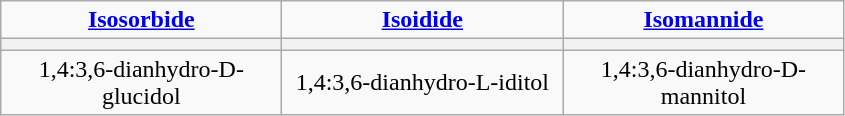<table class="wikitable centre">
<tr ---style="background: #FFCFB2">
<td align="center"><strong><a href='#'>Isosorbide</a></strong></td>
<td align="center"><strong><a href='#'>Isoidide</a></strong></td>
<td align="center"><strong><a href='#'>Isomannide</a></strong></td>
</tr>
<tr>
<th width="180px"></th>
<th width="180px"></th>
<th width="180px"></th>
</tr>
<tr>
<td align="center">1,4:3,6-dianhydro-D-glucidol</td>
<td align="center">1,4:3,6-dianhydro-L-iditol</td>
<td align="center" ">1,4:3,6-dianhydro-D-mannitol</td>
</tr>
</table>
